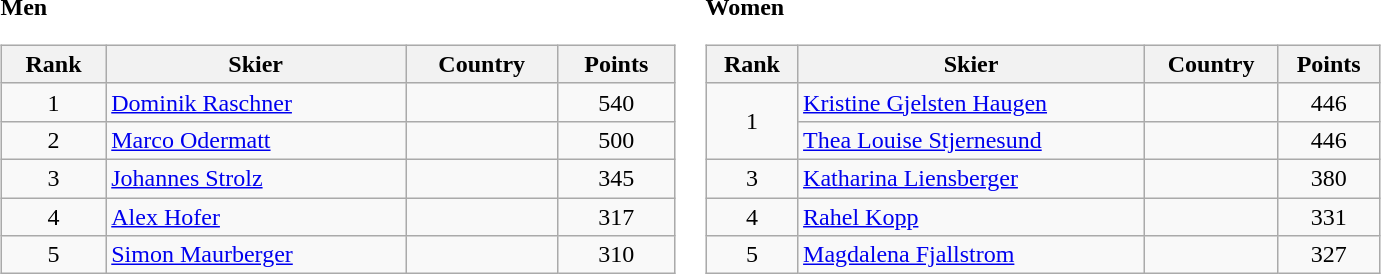<table>
<tr>
<td valign=top><strong>Men</strong><br><table class="wikitable" width="450px">
<tr class="backgroundcolor5">
<th>Rank</th>
<th>Skier</th>
<th>Country</th>
<th>Points</th>
</tr>
<tr>
<td align="center">1</td>
<td><a href='#'>Dominik Raschner</a></td>
<td></td>
<td align="center">540</td>
</tr>
<tr>
<td align="center">2</td>
<td><a href='#'>Marco Odermatt</a></td>
<td></td>
<td align="center">500</td>
</tr>
<tr>
<td align="center">3</td>
<td><a href='#'>Johannes Strolz</a></td>
<td></td>
<td align="center">345</td>
</tr>
<tr>
<td align="center">4</td>
<td><a href='#'>Alex Hofer</a></td>
<td></td>
<td align="center">317</td>
</tr>
<tr>
<td align="center">5</td>
<td><a href='#'>Simon Maurberger</a></td>
<td></td>
<td align="center">310</td>
</tr>
</table>
</td>
<td valign="top"><strong>Women</strong><br><table class="wikitable" width="450px">
<tr class="backgroundcolor5">
<th>Rank</th>
<th>Skier</th>
<th>Country</th>
<th>Points</th>
</tr>
<tr>
<td rowspan="2" align="center">1</td>
<td><a href='#'>Kristine Gjelsten Haugen</a></td>
<td></td>
<td align="center">446</td>
</tr>
<tr>
<td><a href='#'>Thea Louise Stjernesund</a></td>
<td></td>
<td align="center">446</td>
</tr>
<tr>
<td align="center">3</td>
<td><a href='#'>Katharina Liensberger</a></td>
<td></td>
<td align="center">380</td>
</tr>
<tr>
<td align="center">4</td>
<td><a href='#'>Rahel Kopp</a></td>
<td></td>
<td align="center">331</td>
</tr>
<tr>
<td align="center">5</td>
<td><a href='#'>Magdalena Fjallstrom</a></td>
<td></td>
<td align="center">327</td>
</tr>
</table>
</td>
</tr>
</table>
